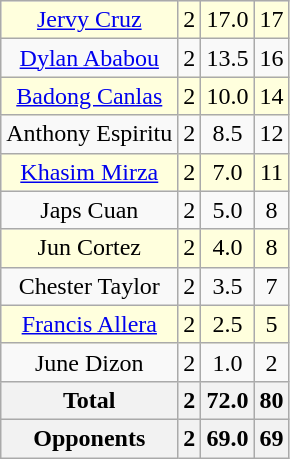<table class=wikitable font-size:95%>
<tr align=center bgcolor=#ffffdd>
<td><a href='#'>Jervy Cruz</a></td>
<td>2</td>
<td style=>17.0</td>
<td style=>17</td>
</tr>
<tr align=center>
<td><a href='#'>Dylan Ababou</a></td>
<td>2</td>
<td>13.5</td>
<td>16</td>
</tr>
<tr align=center bgcolor=#ffffdd>
<td><a href='#'>Badong Canlas</a></td>
<td>2</td>
<td>10.0</td>
<td>14</td>
</tr>
<tr align=center>
<td>Anthony Espiritu</td>
<td>2</td>
<td>8.5</td>
<td>12</td>
</tr>
<tr align=center bgcolor=#ffffdd>
<td><a href='#'>Khasim Mirza</a></td>
<td>2</td>
<td>7.0</td>
<td>11</td>
</tr>
<tr align=center>
<td>Japs Cuan</td>
<td>2</td>
<td>5.0</td>
<td>8</td>
</tr>
<tr align=center bgcolor=#ffffdd>
<td>Jun Cortez</td>
<td>2</td>
<td>4.0</td>
<td>8</td>
</tr>
<tr align=center>
<td>Chester Taylor</td>
<td>2</td>
<td>3.5</td>
<td>7</td>
</tr>
<tr align=center bgcolor=#ffffdd>
<td><a href='#'>Francis Allera</a></td>
<td>2</td>
<td>2.5</td>
<td>5</td>
</tr>
<tr align=center>
<td>June Dizon</td>
<td>2</td>
<td>1.0</td>
<td>2</td>
</tr>
<tr class=sortbottom>
<th>Total</th>
<th>2</th>
<th>72.0</th>
<th>80</th>
</tr>
<tr class=sortbottom>
<th>Opponents</th>
<th>2</th>
<th>69.0</th>
<th>69</th>
</tr>
</table>
